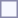<table style="border:1px solid #8888aa; background-color:#f7f8ff; padding:5px; font-size:95%; margin: 0px 12px 12px 0px;">
</table>
